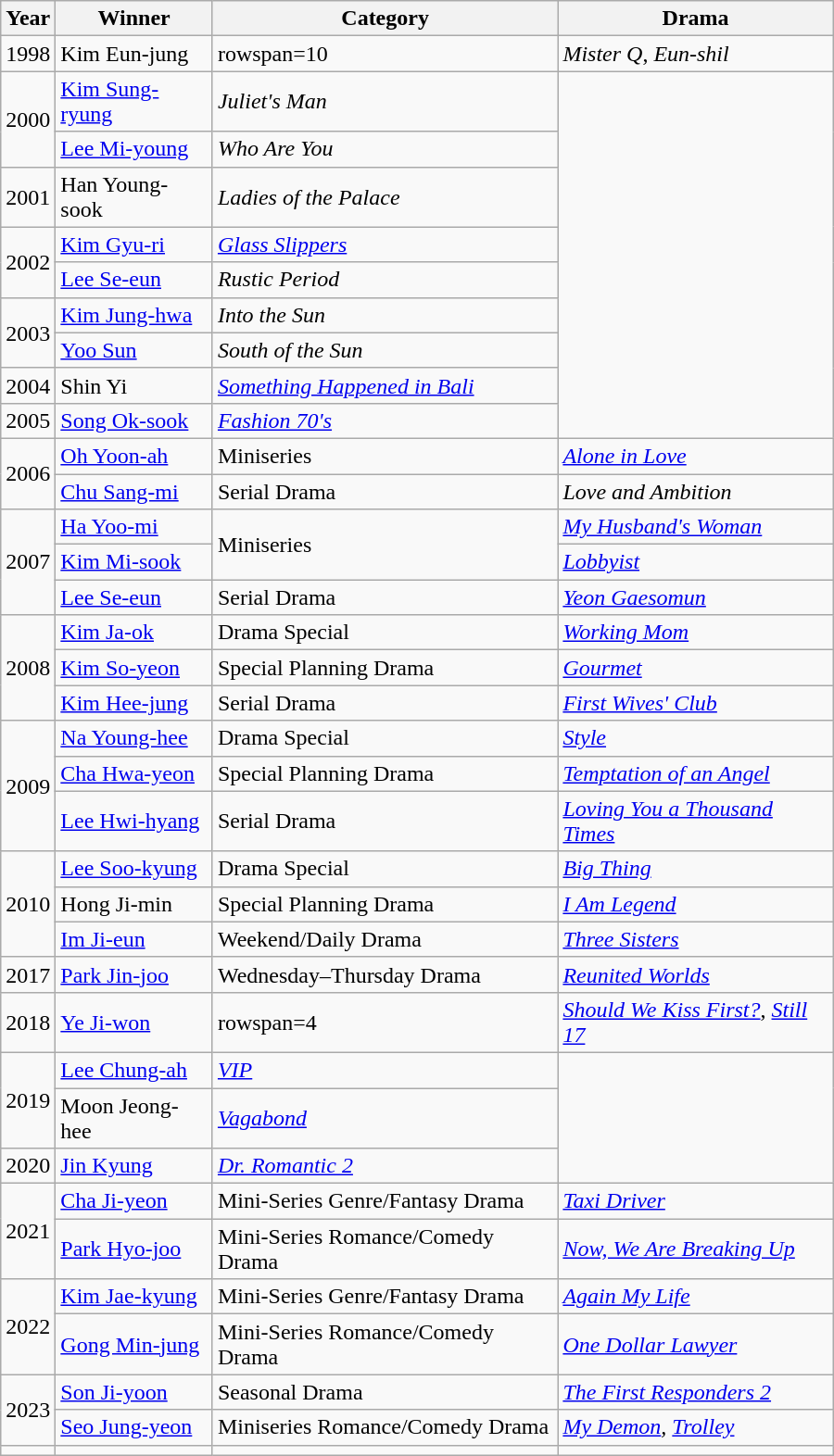<table class="wikitable" style="width:600px">
<tr>
<th width=10>Year</th>
<th>Winner</th>
<th>Category</th>
<th>Drama</th>
</tr>
<tr>
<td>1998</td>
<td>Kim Eun-jung</td>
<td>rowspan=10 </td>
<td><em>Mister Q</em>, <em>Eun-shil</em></td>
</tr>
<tr>
<td rowspan=2>2000</td>
<td><a href='#'>Kim Sung-ryung</a></td>
<td><em>Juliet's Man</em></td>
</tr>
<tr>
<td><a href='#'>Lee Mi-young</a></td>
<td><em>Who Are You</em></td>
</tr>
<tr>
<td>2001</td>
<td>Han Young-sook</td>
<td><em>Ladies of the Palace</em></td>
</tr>
<tr>
<td rowspan=2>2002</td>
<td><a href='#'>Kim Gyu-ri</a></td>
<td><em><a href='#'>Glass Slippers</a></em></td>
</tr>
<tr>
<td><a href='#'>Lee Se-eun</a></td>
<td><em>Rustic Period</em></td>
</tr>
<tr>
<td rowspan=2>2003</td>
<td><a href='#'>Kim Jung-hwa</a></td>
<td><em>Into the Sun</em></td>
</tr>
<tr>
<td><a href='#'>Yoo Sun</a></td>
<td><em>South of the Sun</em></td>
</tr>
<tr>
<td>2004</td>
<td>Shin Yi</td>
<td><em><a href='#'>Something Happened in Bali</a></em></td>
</tr>
<tr>
<td>2005</td>
<td><a href='#'>Song Ok-sook</a></td>
<td><em><a href='#'>Fashion 70's</a></em></td>
</tr>
<tr>
<td rowspan=2>2006</td>
<td><a href='#'>Oh Yoon-ah</a></td>
<td>Miniseries</td>
<td><em><a href='#'>Alone in Love</a></em></td>
</tr>
<tr>
<td><a href='#'>Chu Sang-mi</a></td>
<td>Serial Drama</td>
<td><em>Love and Ambition</em></td>
</tr>
<tr>
<td rowspan=3>2007</td>
<td><a href='#'>Ha Yoo-mi</a></td>
<td rowspan=2>Miniseries</td>
<td><em><a href='#'>My Husband's Woman</a></em></td>
</tr>
<tr>
<td><a href='#'>Kim Mi-sook</a></td>
<td><em><a href='#'>Lobbyist</a></em></td>
</tr>
<tr>
<td><a href='#'>Lee Se-eun</a></td>
<td>Serial Drama</td>
<td><em><a href='#'>Yeon Gaesomun</a></em></td>
</tr>
<tr>
<td rowspan=3>2008</td>
<td><a href='#'>Kim Ja-ok</a></td>
<td>Drama Special</td>
<td><em><a href='#'>Working Mom</a></em></td>
</tr>
<tr>
<td><a href='#'>Kim So-yeon</a></td>
<td>Special Planning Drama</td>
<td><em><a href='#'>Gourmet</a></em></td>
</tr>
<tr>
<td><a href='#'>Kim Hee-jung</a></td>
<td>Serial Drama</td>
<td><em><a href='#'>First Wives' Club</a></em></td>
</tr>
<tr>
<td rowspan=3>2009</td>
<td><a href='#'>Na Young-hee</a></td>
<td>Drama Special</td>
<td><em><a href='#'>Style</a></em></td>
</tr>
<tr>
<td><a href='#'>Cha Hwa-yeon</a></td>
<td>Special Planning Drama</td>
<td><em><a href='#'>Temptation of an Angel</a></em></td>
</tr>
<tr>
<td><a href='#'>Lee Hwi-hyang</a></td>
<td>Serial Drama</td>
<td><em><a href='#'>Loving You a Thousand Times</a></em></td>
</tr>
<tr>
<td rowspan=3>2010</td>
<td><a href='#'>Lee Soo-kyung</a></td>
<td>Drama Special</td>
<td><em><a href='#'>Big Thing</a></em></td>
</tr>
<tr>
<td>Hong Ji-min</td>
<td>Special Planning Drama</td>
<td><em><a href='#'>I Am Legend</a></em></td>
</tr>
<tr>
<td><a href='#'>Im Ji-eun</a></td>
<td>Weekend/Daily Drama</td>
<td><em><a href='#'>Three Sisters</a></em></td>
</tr>
<tr>
<td>2017</td>
<td><a href='#'>Park Jin-joo</a></td>
<td>Wednesday–Thursday Drama</td>
<td><em><a href='#'>Reunited Worlds</a></em></td>
</tr>
<tr>
<td>2018</td>
<td><a href='#'>Ye Ji-won</a></td>
<td>rowspan=4 </td>
<td><em><a href='#'>Should We Kiss First?</a></em>, <em><a href='#'>Still 17</a></em></td>
</tr>
<tr>
<td rowspan=2>2019</td>
<td><a href='#'>Lee Chung-ah</a></td>
<td><em><a href='#'>VIP</a></em></td>
</tr>
<tr>
<td>Moon Jeong-hee</td>
<td><em><a href='#'>Vagabond</a></em></td>
</tr>
<tr>
<td>2020</td>
<td><a href='#'>Jin Kyung</a></td>
<td><em><a href='#'>Dr. Romantic 2</a></em></td>
</tr>
<tr>
<td rowspan=2>2021</td>
<td><a href='#'>Cha Ji-yeon</a></td>
<td>Mini-Series Genre/Fantasy Drama</td>
<td><em><a href='#'>Taxi Driver</a></em></td>
</tr>
<tr>
<td><a href='#'>Park Hyo-joo</a></td>
<td>Mini-Series Romance/Comedy Drama</td>
<td><em><a href='#'>Now, We Are Breaking Up</a></em></td>
</tr>
<tr>
<td rowspan=2>2022</td>
<td><a href='#'>Kim Jae-kyung</a></td>
<td>Mini-Series Genre/Fantasy Drama</td>
<td><em><a href='#'>Again My Life</a></em></td>
</tr>
<tr>
<td><a href='#'>Gong Min-jung</a></td>
<td>Mini-Series Romance/Comedy Drama</td>
<td><em><a href='#'>One Dollar Lawyer</a></em></td>
</tr>
<tr>
<td rowspan="2">2023</td>
<td><a href='#'>Son Ji-yoon</a></td>
<td>Seasonal Drama</td>
<td><em><a href='#'>The First Responders 2</a></em></td>
</tr>
<tr>
<td><a href='#'>Seo Jung-yeon</a></td>
<td>Miniseries Romance/Comedy Drama</td>
<td><em><a href='#'>My Demon</a>, <a href='#'>Trolley</a></em></td>
</tr>
<tr>
<td></td>
<td></td>
<td></td>
<td></td>
</tr>
</table>
